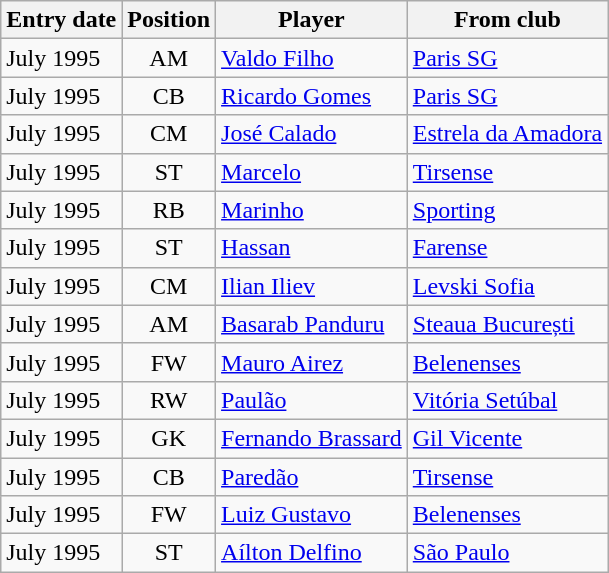<table class="wikitable">
<tr>
<th>Entry date</th>
<th>Position</th>
<th>Player</th>
<th>From club</th>
</tr>
<tr>
<td>July 1995</td>
<td style="text-align:center;">AM</td>
<td style="text-align:left;"><a href='#'>Valdo Filho</a></td>
<td style="text-align:left;"><a href='#'>Paris SG</a></td>
</tr>
<tr>
<td>July 1995</td>
<td style="text-align:center;">CB</td>
<td style="text-align:left;"><a href='#'>Ricardo Gomes</a></td>
<td style="text-align:left;"><a href='#'>Paris SG</a></td>
</tr>
<tr>
<td>July 1995</td>
<td style="text-align:center;">CM</td>
<td style="text-align:left;"><a href='#'>José Calado</a></td>
<td style="text-align:left;"><a href='#'>Estrela da Amadora</a></td>
</tr>
<tr>
<td>July 1995</td>
<td style="text-align:center;">ST</td>
<td style="text-align:left;"><a href='#'>Marcelo</a></td>
<td style="text-align:left;"><a href='#'>Tirsense</a></td>
</tr>
<tr>
<td>July 1995</td>
<td style="text-align:center;">RB</td>
<td style="text-align:left;"><a href='#'>Marinho</a></td>
<td style="text-align:left;"><a href='#'>Sporting</a></td>
</tr>
<tr>
<td>July 1995</td>
<td style="text-align:center;">ST</td>
<td style="text-align:left;"><a href='#'>Hassan</a></td>
<td style="text-align:left;"><a href='#'>Farense</a></td>
</tr>
<tr>
<td>July 1995</td>
<td style="text-align:center;">CM</td>
<td style="text-align:left;"><a href='#'>Ilian Iliev</a></td>
<td style="text-align:left;"><a href='#'>Levski Sofia</a></td>
</tr>
<tr>
<td>July 1995</td>
<td style="text-align:center;">AM</td>
<td style="text-align:left;"><a href='#'>Basarab Panduru</a></td>
<td style="text-align:left;"><a href='#'>Steaua București</a></td>
</tr>
<tr>
<td>July 1995</td>
<td style="text-align:center;">FW</td>
<td style="text-align:left;"><a href='#'>Mauro Airez</a></td>
<td style="text-align:left;"><a href='#'>Belenenses</a></td>
</tr>
<tr>
<td>July 1995</td>
<td style="text-align:center;">RW</td>
<td style="text-align:left;"><a href='#'>Paulão</a></td>
<td style="text-align:left;"><a href='#'>Vitória Setúbal</a></td>
</tr>
<tr>
<td>July 1995</td>
<td style="text-align:center;">GK</td>
<td style="text-align:left;"><a href='#'>Fernando Brassard</a></td>
<td style="text-align:left;"><a href='#'>Gil Vicente</a></td>
</tr>
<tr>
<td>July 1995</td>
<td style="text-align:center;">CB</td>
<td style="text-align:left;"><a href='#'>Paredão</a></td>
<td style="text-align:left;"><a href='#'>Tirsense</a></td>
</tr>
<tr>
<td>July 1995</td>
<td style="text-align:center;">FW</td>
<td style="text-align:left;"><a href='#'>Luiz Gustavo</a></td>
<td style="text-align:left;"><a href='#'>Belenenses</a></td>
</tr>
<tr>
<td>July 1995</td>
<td style="text-align:center;">ST</td>
<td style="text-align:left;"><a href='#'>Aílton Delfino</a></td>
<td style="text-align:left;"><a href='#'>São Paulo</a></td>
</tr>
</table>
